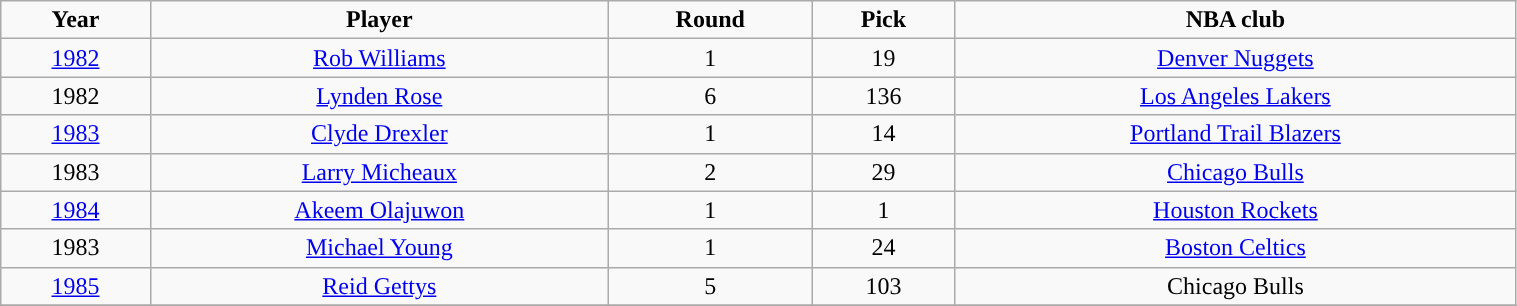<table class="wikitable" width="80%">
<tr align="center">
<td><strong>Year</strong></td>
<td><strong>Player</strong></td>
<td><strong>Round</strong></td>
<td><strong>Pick</strong></td>
<td><strong>NBA club</strong></td>
</tr>
<tr align="center" bgcolor="">
<td><a href='#'>1982</a></td>
<td><a href='#'>Rob Williams</a></td>
<td>1</td>
<td>19</td>
<td><a href='#'>Denver Nuggets</a></td>
</tr>
<tr align="center" bgcolor="">
<td>1982</td>
<td><a href='#'>Lynden Rose</a></td>
<td>6</td>
<td>136</td>
<td><a href='#'>Los Angeles Lakers</a></td>
</tr>
<tr align="center" bgcolor="">
<td><a href='#'>1983</a></td>
<td><a href='#'>Clyde Drexler</a></td>
<td>1</td>
<td>14</td>
<td><a href='#'>Portland Trail Blazers</a></td>
</tr>
<tr align="center" bgcolor="">
<td>1983</td>
<td><a href='#'>Larry Micheaux</a></td>
<td>2</td>
<td>29</td>
<td><a href='#'>Chicago Bulls</a></td>
</tr>
<tr align="center" bgcolor="">
<td><a href='#'>1984</a></td>
<td><a href='#'>Akeem Olajuwon</a></td>
<td>1</td>
<td>1</td>
<td><a href='#'>Houston Rockets</a></td>
</tr>
<tr align="center" bgcolor="">
<td>1983</td>
<td><a href='#'>Michael Young</a></td>
<td>1</td>
<td>24</td>
<td><a href='#'>Boston Celtics</a></td>
</tr>
<tr align="center" bgcolor="">
<td><a href='#'>1985</a></td>
<td><a href='#'>Reid Gettys</a></td>
<td>5</td>
<td>103</td>
<td>Chicago Bulls</td>
</tr>
<tr align="center" bgcolor="">
</tr>
</table>
